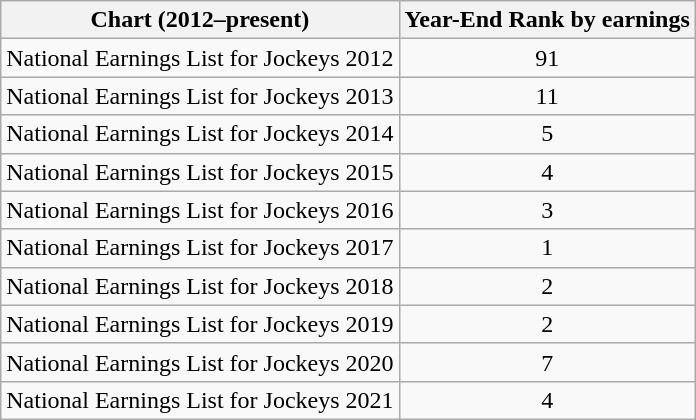<table class="wikitable sortable">
<tr>
<th>Chart (2012–present)</th>
<th>Year-End Rank by earnings</th>
</tr>
<tr>
<td>National Earnings List for Jockeys 2012</td>
<td style="text-align:center;">91</td>
</tr>
<tr>
<td>National Earnings List for Jockeys 2013</td>
<td style="text-align:center;">11</td>
</tr>
<tr>
<td>National Earnings List for Jockeys 2014</td>
<td style="text-align:center;">5</td>
</tr>
<tr>
<td>National Earnings List for Jockeys 2015</td>
<td style="text-align:center;">4</td>
</tr>
<tr>
<td>National Earnings List for Jockeys 2016</td>
<td style="text-align:center;">3</td>
</tr>
<tr>
<td>National Earnings List for Jockeys 2017</td>
<td style="text-align:center;">1</td>
</tr>
<tr>
<td>National Earnings List for Jockeys 2018</td>
<td style="text-align:center;">2</td>
</tr>
<tr>
<td>National Earnings List for Jockeys 2019</td>
<td style="text-align:center;">2</td>
</tr>
<tr>
<td>National Earnings List for Jockeys 2020</td>
<td style="text-align:center;">7</td>
</tr>
<tr>
<td>National Earnings List for Jockeys 2021</td>
<td style="text-align:center;">4</td>
</tr>
</table>
